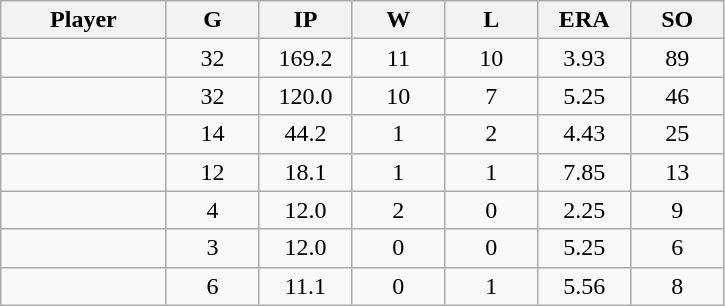<table class="wikitable sortable">
<tr>
<th bgcolor="#DDDDFF" width="16%">Player</th>
<th bgcolor="#DDDDFF" width="9%">G</th>
<th bgcolor="#DDDDFF" width="9%">IP</th>
<th bgcolor="#DDDDFF" width="9%">W</th>
<th bgcolor="#DDDDFF" width="9%">L</th>
<th bgcolor="#DDDDFF" width="9%">ERA</th>
<th bgcolor="#DDDDFF" width="9%">SO</th>
</tr>
<tr align="center">
<td></td>
<td>32</td>
<td>169.2</td>
<td>11</td>
<td>10</td>
<td>3.93</td>
<td>89</td>
</tr>
<tr align="center">
<td></td>
<td>32</td>
<td>120.0</td>
<td>10</td>
<td>7</td>
<td>5.25</td>
<td>46</td>
</tr>
<tr align="center">
<td></td>
<td>14</td>
<td>44.2</td>
<td>1</td>
<td>2</td>
<td>4.43</td>
<td>25</td>
</tr>
<tr align="center">
<td></td>
<td>12</td>
<td>18.1</td>
<td>1</td>
<td>1</td>
<td>7.85</td>
<td>13</td>
</tr>
<tr align="center">
<td></td>
<td>4</td>
<td>12.0</td>
<td>2</td>
<td>0</td>
<td>2.25</td>
<td>9</td>
</tr>
<tr align="center">
<td></td>
<td>3</td>
<td>12.0</td>
<td>0</td>
<td>0</td>
<td>5.25</td>
<td>6</td>
</tr>
<tr align="center">
<td></td>
<td>6</td>
<td>11.1</td>
<td>0</td>
<td>1</td>
<td>5.56</td>
<td>8</td>
</tr>
</table>
